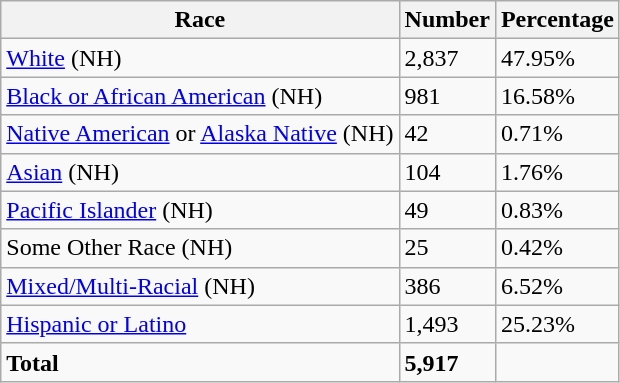<table class="wikitable">
<tr>
<th>Race</th>
<th>Number</th>
<th>Percentage</th>
</tr>
<tr>
<td><a href='#'>White</a> (NH)</td>
<td>2,837</td>
<td>47.95%</td>
</tr>
<tr>
<td><a href='#'>Black or African American</a> (NH)</td>
<td>981</td>
<td>16.58%</td>
</tr>
<tr>
<td><a href='#'>Native American</a> or <a href='#'>Alaska Native</a> (NH)</td>
<td>42</td>
<td>0.71%</td>
</tr>
<tr>
<td><a href='#'>Asian</a> (NH)</td>
<td>104</td>
<td>1.76%</td>
</tr>
<tr>
<td><a href='#'>Pacific Islander</a> (NH)</td>
<td>49</td>
<td>0.83%</td>
</tr>
<tr>
<td>Some Other Race (NH)</td>
<td>25</td>
<td>0.42%</td>
</tr>
<tr>
<td><a href='#'>Mixed/Multi-Racial</a> (NH)</td>
<td>386</td>
<td>6.52%</td>
</tr>
<tr>
<td><a href='#'>Hispanic or Latino</a></td>
<td>1,493</td>
<td>25.23%</td>
</tr>
<tr>
<td><strong>Total</strong></td>
<td><strong>5,917</strong></td>
<td></td>
</tr>
</table>
